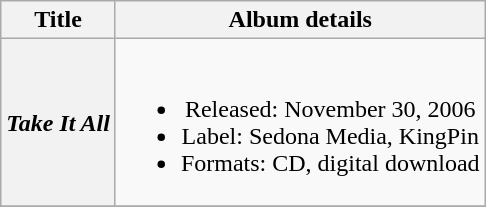<table class="wikitable plainrowheaders" style="text-align:center;">
<tr>
<th scope="col">Title</th>
<th scope="col">Album details</th>
</tr>
<tr>
<th scope="row"><em>Take It All</em></th>
<td><br><ul><li>Released: November 30, 2006</li><li>Label: Sedona Media, KingPin</li><li>Formats: CD, digital download</li></ul></td>
</tr>
<tr>
</tr>
</table>
